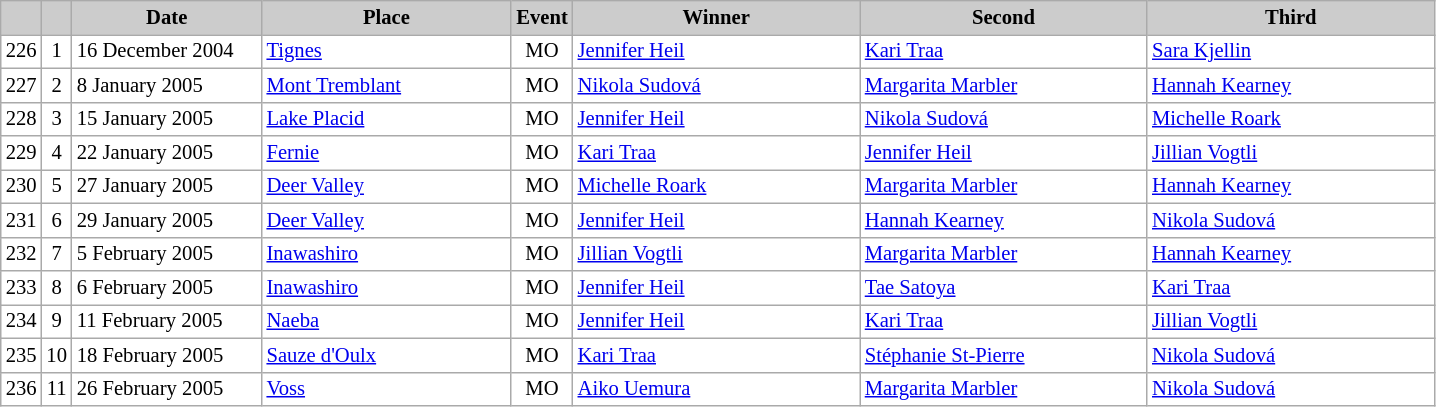<table class="wikitable plainrowheaders" style="background:#fff; font-size:86%; line-height:16px; border:grey solid 1px; border-collapse:collapse;">
<tr style="background:#ccc; text-align:center;">
<th scope="col" style="background:#ccc; width=20 px;"></th>
<th scope="col" style="background:#ccc; width=30 px;"></th>
<th scope="col" style="background:#ccc; width:120px;">Date</th>
<th scope="col" style="background:#ccc; width:160px;">Place</th>
<th scope="col" style="background:#ccc; width:15px;">Event</th>
<th scope="col" style="background:#ccc; width:185px;">Winner</th>
<th scope="col" style="background:#ccc; width:185px;">Second</th>
<th scope="col" style="background:#ccc; width:185px;">Third</th>
</tr>
<tr>
<td align=center>226</td>
<td align=center>1</td>
<td>16 December 2004</td>
<td> <a href='#'>Tignes</a></td>
<td align=center>MO</td>
<td> <a href='#'>Jennifer Heil</a></td>
<td> <a href='#'>Kari Traa</a></td>
<td> <a href='#'>Sara Kjellin</a></td>
</tr>
<tr>
<td align=center>227</td>
<td align=center>2</td>
<td>8 January 2005</td>
<td> <a href='#'>Mont Tremblant</a></td>
<td align=center>MO</td>
<td> <a href='#'>Nikola Sudová</a></td>
<td> <a href='#'>Margarita Marbler</a></td>
<td> <a href='#'>Hannah Kearney</a></td>
</tr>
<tr>
<td align=center>228</td>
<td align=center>3</td>
<td>15 January 2005</td>
<td> <a href='#'>Lake Placid</a></td>
<td align=center>MO</td>
<td> <a href='#'>Jennifer Heil</a></td>
<td> <a href='#'>Nikola Sudová</a></td>
<td> <a href='#'>Michelle Roark</a></td>
</tr>
<tr>
<td align=center>229</td>
<td align=center>4</td>
<td>22 January 2005</td>
<td> <a href='#'>Fernie</a></td>
<td align=center>MO</td>
<td> <a href='#'>Kari Traa</a></td>
<td> <a href='#'>Jennifer Heil</a></td>
<td> <a href='#'>Jillian Vogtli</a></td>
</tr>
<tr>
<td align=center>230</td>
<td align=center>5</td>
<td>27 January 2005</td>
<td> <a href='#'>Deer Valley</a></td>
<td align=center>MO</td>
<td> <a href='#'>Michelle Roark</a></td>
<td> <a href='#'>Margarita Marbler</a></td>
<td> <a href='#'>Hannah Kearney</a></td>
</tr>
<tr>
<td align=center>231</td>
<td align=center>6</td>
<td>29 January 2005</td>
<td> <a href='#'>Deer Valley</a></td>
<td align=center>MO</td>
<td> <a href='#'>Jennifer Heil</a></td>
<td> <a href='#'>Hannah Kearney</a></td>
<td> <a href='#'>Nikola Sudová</a></td>
</tr>
<tr>
<td align=center>232</td>
<td align=center>7</td>
<td>5 February 2005</td>
<td> <a href='#'>Inawashiro</a></td>
<td align=center>MO</td>
<td> <a href='#'>Jillian Vogtli</a></td>
<td> <a href='#'>Margarita Marbler</a></td>
<td> <a href='#'>Hannah Kearney</a></td>
</tr>
<tr>
<td align=center>233</td>
<td align=center>8</td>
<td>6 February 2005</td>
<td> <a href='#'>Inawashiro</a></td>
<td align=center>MO</td>
<td> <a href='#'>Jennifer Heil</a></td>
<td> <a href='#'>Tae Satoya</a></td>
<td> <a href='#'>Kari Traa</a></td>
</tr>
<tr>
<td align=center>234</td>
<td align=center>9</td>
<td>11 February 2005</td>
<td> <a href='#'>Naeba</a></td>
<td align=center>MO</td>
<td> <a href='#'>Jennifer Heil</a></td>
<td> <a href='#'>Kari Traa</a></td>
<td> <a href='#'>Jillian Vogtli</a></td>
</tr>
<tr>
<td align=center>235</td>
<td align=center>10</td>
<td>18 February 2005</td>
<td> <a href='#'>Sauze d'Oulx</a></td>
<td align=center>MO</td>
<td> <a href='#'>Kari Traa</a></td>
<td> <a href='#'>Stéphanie St-Pierre</a></td>
<td> <a href='#'>Nikola Sudová</a></td>
</tr>
<tr>
<td align=center>236</td>
<td align=center>11</td>
<td>26 February 2005</td>
<td> <a href='#'>Voss</a></td>
<td align=center>MO</td>
<td> <a href='#'>Aiko Uemura</a></td>
<td> <a href='#'>Margarita Marbler</a></td>
<td> <a href='#'>Nikola Sudová</a></td>
</tr>
</table>
